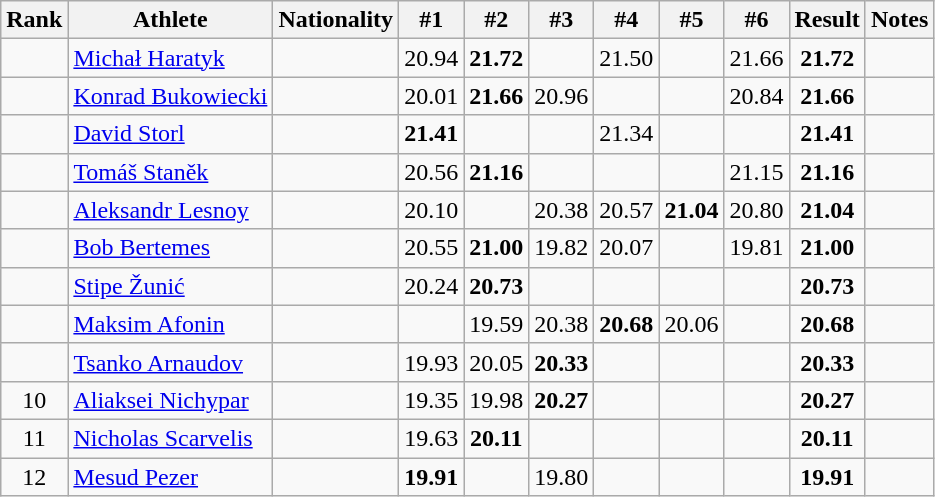<table class="wikitable sortable" style="text-align:center">
<tr>
<th>Rank</th>
<th>Athlete</th>
<th>Nationality</th>
<th>#1</th>
<th>#2</th>
<th>#3</th>
<th>#4</th>
<th>#5</th>
<th>#6</th>
<th>Result</th>
<th>Notes</th>
</tr>
<tr>
<td></td>
<td align=left><a href='#'>Michał Haratyk</a></td>
<td align=left></td>
<td>20.94</td>
<td><strong>21.72</strong></td>
<td></td>
<td>21.50</td>
<td></td>
<td>21.66</td>
<td><strong>21.72</strong></td>
<td></td>
</tr>
<tr>
<td></td>
<td align=left><a href='#'>Konrad Bukowiecki</a></td>
<td align=left></td>
<td>20.01</td>
<td><strong>21.66</strong></td>
<td>20.96</td>
<td></td>
<td></td>
<td>20.84</td>
<td><strong>21.66</strong></td>
<td></td>
</tr>
<tr>
<td></td>
<td align=left><a href='#'>David Storl</a></td>
<td align=left></td>
<td><strong>21.41</strong></td>
<td></td>
<td></td>
<td>21.34</td>
<td></td>
<td></td>
<td><strong>21.41</strong></td>
<td></td>
</tr>
<tr>
<td></td>
<td align=left><a href='#'>Tomáš Staněk</a></td>
<td align=left></td>
<td>20.56</td>
<td><strong>21.16</strong></td>
<td></td>
<td></td>
<td></td>
<td>21.15</td>
<td><strong>21.16</strong></td>
<td></td>
</tr>
<tr>
<td></td>
<td align=left><a href='#'>Aleksandr Lesnoy</a></td>
<td align=left></td>
<td>20.10</td>
<td></td>
<td>20.38</td>
<td>20.57</td>
<td><strong>21.04</strong></td>
<td>20.80</td>
<td><strong>21.04</strong></td>
<td></td>
</tr>
<tr>
<td></td>
<td align=left><a href='#'>Bob Bertemes</a></td>
<td align=left></td>
<td>20.55</td>
<td><strong>21.00</strong></td>
<td>19.82</td>
<td>20.07</td>
<td></td>
<td>19.81</td>
<td><strong>21.00</strong></td>
<td><strong></strong></td>
</tr>
<tr>
<td></td>
<td align=left><a href='#'>Stipe Žunić</a></td>
<td align=left></td>
<td>20.24</td>
<td><strong>20.73</strong></td>
<td></td>
<td></td>
<td></td>
<td></td>
<td><strong>20.73</strong></td>
<td></td>
</tr>
<tr>
<td></td>
<td align=left><a href='#'>Maksim Afonin</a></td>
<td align=left></td>
<td></td>
<td>19.59</td>
<td>20.38</td>
<td><strong>20.68</strong></td>
<td>20.06</td>
<td></td>
<td><strong>20.68</strong></td>
<td></td>
</tr>
<tr>
<td></td>
<td align=left><a href='#'>Tsanko Arnaudov</a></td>
<td align=left></td>
<td>19.93</td>
<td>20.05</td>
<td><strong>20.33</strong></td>
<td></td>
<td></td>
<td></td>
<td><strong>20.33</strong></td>
<td></td>
</tr>
<tr>
<td>10</td>
<td align=left><a href='#'>Aliaksei Nichypar</a></td>
<td align=left></td>
<td>19.35</td>
<td>19.98</td>
<td><strong>20.27</strong></td>
<td></td>
<td></td>
<td></td>
<td><strong>20.27</strong></td>
<td></td>
</tr>
<tr>
<td>11</td>
<td align=left><a href='#'>Nicholas Scarvelis</a></td>
<td align=left></td>
<td>19.63</td>
<td><strong>20.11</strong></td>
<td></td>
<td></td>
<td></td>
<td></td>
<td><strong>20.11</strong></td>
<td></td>
</tr>
<tr>
<td>12</td>
<td align=left><a href='#'>Mesud Pezer</a></td>
<td align=left></td>
<td><strong>19.91</strong></td>
<td></td>
<td>19.80</td>
<td></td>
<td></td>
<td></td>
<td><strong>19.91</strong></td>
<td></td>
</tr>
</table>
